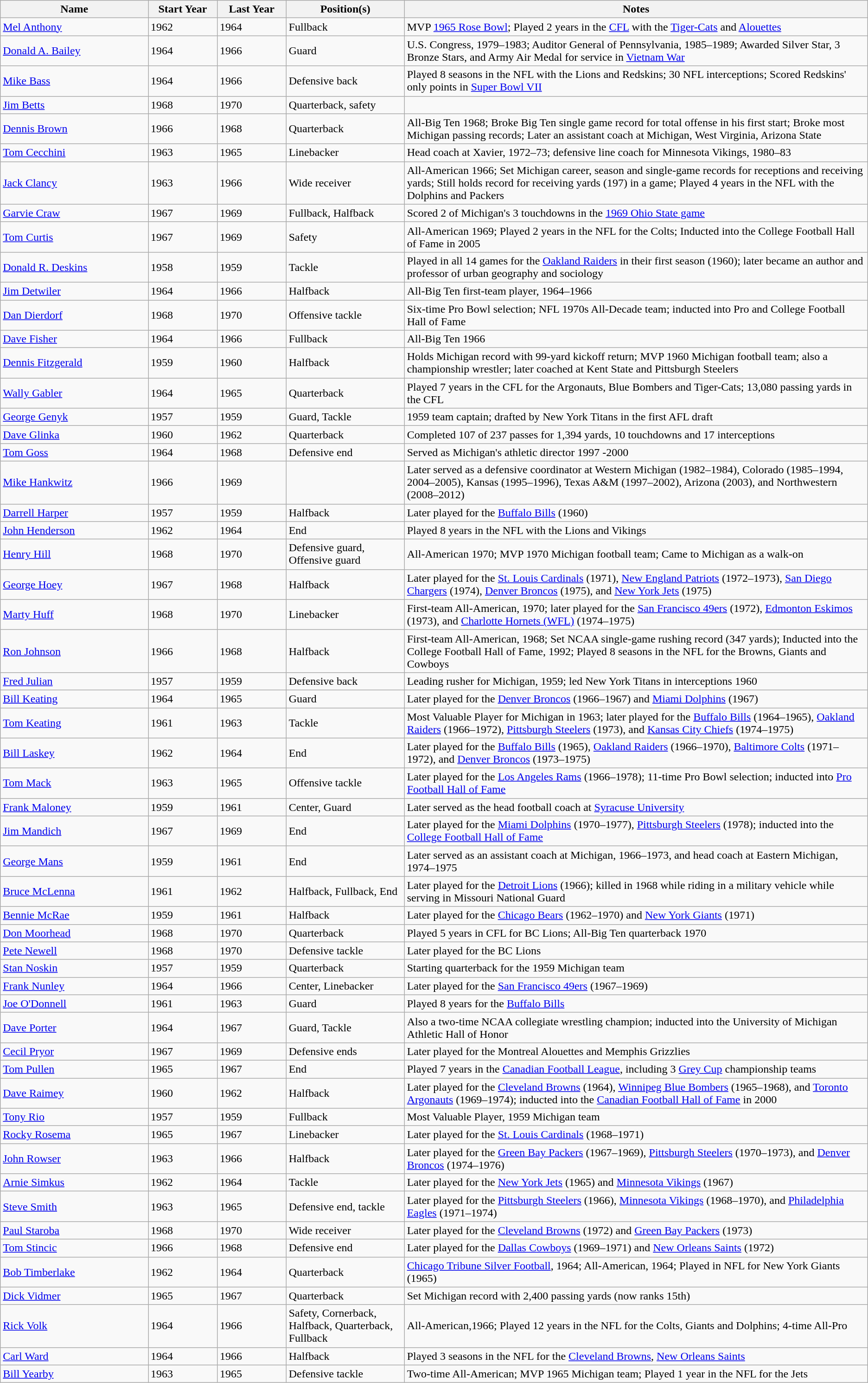<table class="wikitable sortable">
<tr>
<th bgcolor="#F8E616" width="15%">Name</th>
<th bgcolor="#F8E616" width="7%">Start Year</th>
<th bgcolor="#F8E616" width="7%">Last Year</th>
<th bgcolor="#F8E616" width="12%">Position(s)</th>
<th bgcolor="#F8E616" width="47%" class="unsortable">Notes</th>
</tr>
<tr>
<td><a href='#'>Mel Anthony</a></td>
<td>1962</td>
<td>1964</td>
<td>Fullback</td>
<td>MVP <a href='#'>1965 Rose Bowl</a>; Played 2 years in the <a href='#'>CFL</a> with the <a href='#'>Tiger-Cats</a> and <a href='#'>Alouettes</a></td>
</tr>
<tr>
<td><a href='#'>Donald A. Bailey</a></td>
<td>1964</td>
<td>1966</td>
<td>Guard</td>
<td>U.S. Congress, 1979–1983; Auditor General of Pennsylvania, 1985–1989; Awarded Silver Star, 3 Bronze Stars, and Army Air Medal for service in <a href='#'>Vietnam War</a></td>
</tr>
<tr>
<td><a href='#'>Mike Bass</a></td>
<td>1964</td>
<td>1966</td>
<td>Defensive back</td>
<td>Played 8 seasons in the NFL with the Lions and Redskins; 30 NFL interceptions; Scored Redskins' only points in <a href='#'>Super Bowl VII</a></td>
</tr>
<tr>
<td><a href='#'>Jim Betts</a></td>
<td>1968</td>
<td>1970</td>
<td>Quarterback, safety</td>
<td></td>
</tr>
<tr>
<td><a href='#'>Dennis Brown</a></td>
<td>1966</td>
<td>1968</td>
<td>Quarterback</td>
<td>All-Big Ten 1968; Broke Big Ten single game record for total offense in his first start; Broke most Michigan passing records; Later an assistant coach at Michigan, West Virginia, Arizona State</td>
</tr>
<tr>
<td><a href='#'>Tom Cecchini</a></td>
<td>1963</td>
<td>1965</td>
<td>Linebacker</td>
<td>Head coach at Xavier, 1972–73; defensive line coach for Minnesota Vikings, 1980–83</td>
</tr>
<tr>
<td><a href='#'>Jack Clancy</a></td>
<td>1963</td>
<td>1966</td>
<td>Wide receiver</td>
<td>All-American 1966; Set Michigan career, season and single-game records for receptions and receiving yards; Still holds record for receiving yards (197) in a game; Played 4 years in the NFL with the Dolphins and Packers</td>
</tr>
<tr>
<td><a href='#'>Garvie Craw</a></td>
<td>1967</td>
<td>1969</td>
<td>Fullback, Halfback</td>
<td>Scored 2 of Michigan's 3 touchdowns in the <a href='#'>1969 Ohio State game</a></td>
</tr>
<tr>
<td><a href='#'>Tom Curtis</a></td>
<td>1967</td>
<td>1969</td>
<td>Safety</td>
<td>All-American 1969; Played 2 years in the NFL for the Colts; Inducted into the College Football Hall of Fame in 2005</td>
</tr>
<tr>
<td><a href='#'>Donald R. Deskins</a></td>
<td>1958</td>
<td>1959</td>
<td>Tackle</td>
<td>Played in all 14 games for the <a href='#'>Oakland Raiders</a> in their first season (1960); later became an author and professor of urban geography and sociology</td>
</tr>
<tr>
<td><a href='#'>Jim Detwiler</a></td>
<td>1964</td>
<td>1966</td>
<td>Halfback</td>
<td>All-Big Ten first-team player, 1964–1966</td>
</tr>
<tr>
<td><a href='#'>Dan Dierdorf</a></td>
<td>1968</td>
<td>1970</td>
<td>Offensive tackle</td>
<td>Six-time Pro Bowl selection; NFL 1970s All-Decade team; inducted into Pro and College Football Hall of Fame</td>
</tr>
<tr>
<td><a href='#'>Dave Fisher</a></td>
<td>1964</td>
<td>1966</td>
<td>Fullback</td>
<td>All-Big Ten 1966</td>
</tr>
<tr>
<td><a href='#'>Dennis Fitzgerald</a></td>
<td>1959</td>
<td>1960</td>
<td>Halfback</td>
<td>Holds Michigan record with 99-yard kickoff return; MVP 1960 Michigan football team; also a championship wrestler; later coached at Kent State and Pittsburgh Steelers</td>
</tr>
<tr>
<td><a href='#'>Wally Gabler</a></td>
<td>1964</td>
<td>1965</td>
<td>Quarterback</td>
<td>Played 7 years in the CFL for the Argonauts, Blue Bombers and Tiger-Cats; 13,080 passing yards in the CFL</td>
</tr>
<tr>
<td><a href='#'>George Genyk</a></td>
<td>1957</td>
<td>1959</td>
<td>Guard, Tackle</td>
<td>1959 team captain; drafted by New York Titans in the first AFL draft</td>
</tr>
<tr>
<td><a href='#'>Dave Glinka</a></td>
<td>1960</td>
<td>1962</td>
<td>Quarterback</td>
<td>Completed 107 of 237 passes for 1,394 yards, 10 touchdowns and 17 interceptions</td>
</tr>
<tr>
<td><a href='#'>Tom Goss</a></td>
<td>1964</td>
<td>1968</td>
<td>Defensive end</td>
<td>Served as Michigan's athletic director 1997 -2000</td>
</tr>
<tr>
<td><a href='#'>Mike Hankwitz</a></td>
<td>1966</td>
<td>1969</td>
<td></td>
<td>Later served as a defensive coordinator at Western Michigan (1982–1984), Colorado (1985–1994, 2004–2005), Kansas (1995–1996), Texas A&M (1997–2002),  Arizona (2003), and Northwestern (2008–2012)</td>
</tr>
<tr ||>
<td><a href='#'>Darrell Harper</a></td>
<td>1957</td>
<td>1959</td>
<td>Halfback</td>
<td>Later played for the <a href='#'>Buffalo Bills</a> (1960)</td>
</tr>
<tr>
<td><a href='#'>John Henderson</a></td>
<td>1962</td>
<td>1964</td>
<td>End</td>
<td>Played 8 years in the NFL with the Lions and Vikings</td>
</tr>
<tr>
<td><a href='#'>Henry Hill</a></td>
<td>1968</td>
<td>1970</td>
<td>Defensive guard, Offensive guard</td>
<td>All-American 1970; MVP 1970 Michigan football team; Came to Michigan as a walk-on</td>
</tr>
<tr>
<td><a href='#'>George Hoey</a></td>
<td>1967</td>
<td>1968</td>
<td>Halfback</td>
<td>Later played for the <a href='#'>St. Louis Cardinals</a> (1971), <a href='#'>New England Patriots</a> (1972–1973), <a href='#'>San Diego Chargers</a> (1974), <a href='#'>Denver Broncos</a> (1975), and <a href='#'>New York Jets</a> (1975)</td>
</tr>
<tr>
<td><a href='#'>Marty Huff</a></td>
<td>1968</td>
<td>1970</td>
<td>Linebacker</td>
<td>First-team All-American, 1970; later played for the <a href='#'>San Francisco 49ers</a> (1972), <a href='#'>Edmonton Eskimos</a> (1973), and <a href='#'>Charlotte Hornets (WFL)</a> (1974–1975)</td>
</tr>
<tr>
<td><a href='#'>Ron Johnson</a></td>
<td>1966</td>
<td>1968</td>
<td>Halfback</td>
<td>First-team All-American, 1968; Set NCAA single-game rushing record (347 yards); Inducted into the College Football Hall of Fame, 1992; Played 8 seasons in the NFL for the Browns, Giants and Cowboys</td>
</tr>
<tr>
<td><a href='#'>Fred Julian</a></td>
<td>1957</td>
<td>1959</td>
<td>Defensive back</td>
<td>Leading rusher for Michigan, 1959; led New York Titans in interceptions 1960</td>
</tr>
<tr>
<td><a href='#'>Bill Keating</a></td>
<td>1964</td>
<td>1965</td>
<td>Guard</td>
<td>Later played for the <a href='#'>Denver Broncos</a> (1966–1967) and <a href='#'>Miami Dolphins</a> (1967)</td>
</tr>
<tr>
<td><a href='#'>Tom Keating</a></td>
<td>1961</td>
<td>1963</td>
<td>Tackle</td>
<td>Most Valuable Player for Michigan in 1963; later played for the <a href='#'>Buffalo Bills</a> (1964–1965), <a href='#'>Oakland Raiders</a> (1966–1972), <a href='#'>Pittsburgh Steelers</a> (1973), and <a href='#'>Kansas City Chiefs</a> (1974–1975)</td>
</tr>
<tr>
<td><a href='#'>Bill Laskey</a></td>
<td>1962</td>
<td>1964</td>
<td>End</td>
<td>Later played for the <a href='#'>Buffalo Bills</a> (1965), <a href='#'>Oakland Raiders</a> (1966–1970), <a href='#'>Baltimore Colts</a> (1971–1972), and <a href='#'>Denver Broncos</a> (1973–1975)</td>
</tr>
<tr>
<td><a href='#'>Tom Mack</a></td>
<td>1963</td>
<td>1965</td>
<td>Offensive tackle</td>
<td>Later played for the <a href='#'>Los Angeles Rams</a> (1966–1978); 11-time Pro Bowl selection; inducted into <a href='#'>Pro Football Hall of Fame</a></td>
</tr>
<tr>
<td><a href='#'>Frank Maloney</a></td>
<td>1959</td>
<td>1961</td>
<td>Center, Guard</td>
<td>Later served as the head football coach at <a href='#'>Syracuse University</a></td>
</tr>
<tr>
<td><a href='#'>Jim Mandich</a></td>
<td>1967</td>
<td>1969</td>
<td>End</td>
<td>Later played for the <a href='#'>Miami Dolphins</a> (1970–1977), <a href='#'>Pittsburgh Steelers</a> (1978); inducted into the <a href='#'>College Football Hall of Fame</a></td>
</tr>
<tr>
<td><a href='#'>George Mans</a></td>
<td>1959</td>
<td>1961</td>
<td>End</td>
<td>Later served as an assistant coach at Michigan, 1966–1973, and head coach at Eastern Michigan, 1974–1975</td>
</tr>
<tr>
<td><a href='#'>Bruce McLenna</a></td>
<td>1961</td>
<td>1962</td>
<td>Halfback, Fullback, End</td>
<td>Later played for the <a href='#'>Detroit Lions</a> (1966); killed in 1968 while riding in a military vehicle while serving in Missouri National Guard</td>
</tr>
<tr>
<td><a href='#'>Bennie McRae</a></td>
<td>1959</td>
<td>1961</td>
<td>Halfback</td>
<td>Later played for the <a href='#'>Chicago Bears</a> (1962–1970) and <a href='#'>New York Giants</a> (1971)</td>
</tr>
<tr>
<td><a href='#'>Don Moorhead</a></td>
<td>1968</td>
<td>1970</td>
<td>Quarterback</td>
<td>Played 5 years in CFL for BC Lions; All-Big Ten quarterback 1970</td>
</tr>
<tr>
<td><a href='#'>Pete Newell</a></td>
<td>1968</td>
<td>1970</td>
<td>Defensive tackle</td>
<td>Later played for the BC Lions</td>
</tr>
<tr>
<td><a href='#'>Stan Noskin</a></td>
<td>1957</td>
<td>1959</td>
<td>Quarterback</td>
<td>Starting quarterback for the 1959 Michigan team</td>
</tr>
<tr>
<td><a href='#'>Frank Nunley</a></td>
<td>1964</td>
<td>1966</td>
<td>Center, Linebacker</td>
<td>Later played for the <a href='#'>San Francisco 49ers</a> (1967–1969)</td>
</tr>
<tr>
<td><a href='#'>Joe O'Donnell</a></td>
<td>1961</td>
<td>1963</td>
<td>Guard</td>
<td>Played 8 years for the <a href='#'>Buffalo Bills</a></td>
</tr>
<tr>
<td><a href='#'>Dave Porter</a></td>
<td>1964</td>
<td>1967</td>
<td>Guard, Tackle</td>
<td>Also a two-time NCAA collegiate wrestling champion; inducted into the University of Michigan Athletic Hall of Honor</td>
</tr>
<tr>
<td><a href='#'>Cecil Pryor</a></td>
<td>1967</td>
<td>1969</td>
<td>Defensive ends</td>
<td>Later played for the Montreal Alouettes and Memphis Grizzlies</td>
</tr>
<tr>
<td><a href='#'>Tom Pullen</a></td>
<td>1965</td>
<td>1967</td>
<td>End</td>
<td>Played 7 years in the <a href='#'>Canadian Football League</a>, including 3 <a href='#'>Grey Cup</a> championship teams</td>
</tr>
<tr>
<td><a href='#'>Dave Raimey</a></td>
<td>1960</td>
<td>1962</td>
<td>Halfback</td>
<td>Later played for the <a href='#'>Cleveland Browns</a> (1964), <a href='#'>Winnipeg Blue Bombers</a> (1965–1968), and <a href='#'>Toronto Argonauts</a> (1969–1974); inducted into the <a href='#'>Canadian Football Hall of Fame</a> in 2000</td>
</tr>
<tr>
<td><a href='#'>Tony Rio</a></td>
<td>1957</td>
<td>1959</td>
<td>Fullback</td>
<td>Most Valuable Player, 1959 Michigan team</td>
</tr>
<tr>
<td><a href='#'>Rocky Rosema</a></td>
<td>1965</td>
<td>1967</td>
<td>Linebacker</td>
<td>Later played for the <a href='#'>St. Louis Cardinals</a> (1968–1971)</td>
</tr>
<tr>
<td><a href='#'>John Rowser</a></td>
<td>1963</td>
<td>1966</td>
<td>Halfback</td>
<td>Later played for the <a href='#'>Green Bay Packers</a> (1967–1969), <a href='#'>Pittsburgh Steelers</a> (1970–1973), and <a href='#'>Denver Broncos</a> (1974–1976)</td>
</tr>
<tr>
<td><a href='#'>Arnie Simkus</a></td>
<td>1962</td>
<td>1964</td>
<td>Tackle</td>
<td>Later played for the <a href='#'>New York Jets</a> (1965) and <a href='#'>Minnesota Vikings</a> (1967)</td>
</tr>
<tr>
<td><a href='#'>Steve Smith</a></td>
<td>1963</td>
<td>1965</td>
<td>Defensive end, tackle</td>
<td>Later played for the <a href='#'>Pittsburgh Steelers</a> (1966), <a href='#'>Minnesota Vikings</a> (1968–1970), and <a href='#'>Philadelphia Eagles</a> (1971–1974)</td>
</tr>
<tr>
<td><a href='#'>Paul Staroba</a></td>
<td>1968</td>
<td>1970</td>
<td>Wide receiver</td>
<td>Later played for the <a href='#'>Cleveland Browns</a> (1972) and <a href='#'>Green Bay Packers</a> (1973)</td>
</tr>
<tr>
<td><a href='#'>Tom Stincic</a></td>
<td>1966</td>
<td>1968</td>
<td>Defensive end</td>
<td>Later played for the <a href='#'>Dallas Cowboys</a> (1969–1971) and <a href='#'>New Orleans Saints</a> (1972)</td>
</tr>
<tr>
<td><a href='#'>Bob Timberlake</a></td>
<td>1962</td>
<td>1964</td>
<td>Quarterback</td>
<td><a href='#'>Chicago Tribune Silver Football</a>, 1964; All-American, 1964; Played in NFL for New York Giants (1965)</td>
</tr>
<tr>
<td><a href='#'>Dick Vidmer</a></td>
<td>1965</td>
<td>1967</td>
<td>Quarterback</td>
<td>Set Michigan record with 2,400 passing yards (now ranks 15th)</td>
</tr>
<tr>
<td><a href='#'>Rick Volk</a></td>
<td>1964</td>
<td>1966</td>
<td>Safety, Cornerback, Halfback, Quarterback, Fullback</td>
<td>All-American,1966; Played 12 years in the NFL for the Colts, Giants and Dolphins; 4-time All-Pro</td>
</tr>
<tr>
<td><a href='#'>Carl Ward</a></td>
<td>1964</td>
<td>1966</td>
<td>Halfback</td>
<td>Played 3 seasons in the NFL for the <a href='#'>Cleveland Browns</a>, <a href='#'>New Orleans Saints</a></td>
</tr>
<tr>
<td><a href='#'>Bill Yearby</a></td>
<td>1963</td>
<td>1965</td>
<td>Defensive tackle</td>
<td>Two-time All-American; MVP 1965 Michigan team; Played 1 year in the NFL for the Jets</td>
</tr>
</table>
